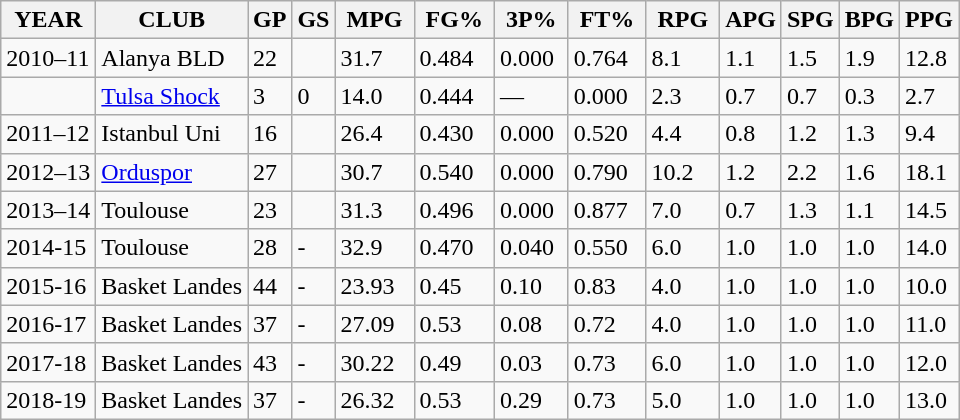<table class="wikitable sortable">
<tr>
<th>YEAR</th>
<th>CLUB</th>
<th>GP</th>
<th>GS</th>
<th> MPG </th>
<th> FG% </th>
<th> 3P% </th>
<th> FT% </th>
<th> RPG </th>
<th>APG</th>
<th>SPG</th>
<th>BPG</th>
<th>PPG</th>
</tr>
<tr>
<td>2010–11</td>
<td>Alanya BLD</td>
<td>22</td>
<td></td>
<td>31.7</td>
<td>0.484</td>
<td>0.000</td>
<td>0.764</td>
<td>8.1</td>
<td>1.1</td>
<td>1.5</td>
<td>1.9</td>
<td>12.8</td>
</tr>
<tr>
<td></td>
<td><a href='#'>Tulsa Shock</a></td>
<td>3</td>
<td>0</td>
<td>14.0</td>
<td>0.444</td>
<td>—</td>
<td>0.000</td>
<td>2.3</td>
<td>0.7</td>
<td>0.7</td>
<td>0.3</td>
<td>2.7</td>
</tr>
<tr>
<td>2011–12</td>
<td>Istanbul Uni</td>
<td>16</td>
<td></td>
<td>26.4</td>
<td>0.430</td>
<td>0.000</td>
<td>0.520</td>
<td>4.4</td>
<td>0.8</td>
<td>1.2</td>
<td>1.3</td>
<td>9.4</td>
</tr>
<tr>
<td>2012–13</td>
<td><a href='#'>Orduspor</a></td>
<td>27</td>
<td></td>
<td>30.7</td>
<td>0.540</td>
<td>0.000</td>
<td>0.790</td>
<td>10.2</td>
<td>1.2</td>
<td>2.2</td>
<td>1.6</td>
<td>18.1</td>
</tr>
<tr>
<td>2013–14</td>
<td>Toulouse</td>
<td>23</td>
<td></td>
<td>31.3</td>
<td>0.496</td>
<td>0.000</td>
<td>0.877</td>
<td>7.0</td>
<td>0.7</td>
<td>1.3</td>
<td>1.1</td>
<td>14.5</td>
</tr>
<tr>
<td>2014-15</td>
<td>Toulouse</td>
<td>28</td>
<td>-</td>
<td>32.9</td>
<td>0.470</td>
<td>0.040</td>
<td>0.550</td>
<td>6.0</td>
<td>1.0</td>
<td>1.0</td>
<td>1.0</td>
<td>14.0</td>
</tr>
<tr>
<td>2015-16</td>
<td>Basket Landes</td>
<td>44</td>
<td>-</td>
<td>23.93</td>
<td>0.45</td>
<td>0.10</td>
<td>0.83</td>
<td>4.0</td>
<td>1.0</td>
<td>1.0</td>
<td>1.0</td>
<td>10.0</td>
</tr>
<tr>
<td>2016-17</td>
<td>Basket Landes</td>
<td>37</td>
<td>-</td>
<td>27.09</td>
<td>0.53</td>
<td>0.08</td>
<td>0.72</td>
<td>4.0</td>
<td>1.0</td>
<td>1.0</td>
<td>1.0</td>
<td>11.0</td>
</tr>
<tr>
<td>2017-18</td>
<td>Basket Landes</td>
<td>43</td>
<td>-</td>
<td>30.22</td>
<td>0.49</td>
<td>0.03</td>
<td>0.73</td>
<td>6.0</td>
<td>1.0</td>
<td>1.0</td>
<td>1.0</td>
<td>12.0</td>
</tr>
<tr>
<td>2018-19</td>
<td>Basket Landes</td>
<td>37</td>
<td>-</td>
<td>26.32</td>
<td>0.53</td>
<td>0.29</td>
<td>0.73</td>
<td>5.0</td>
<td>1.0</td>
<td>1.0</td>
<td>1.0</td>
<td>13.0</td>
</tr>
</table>
